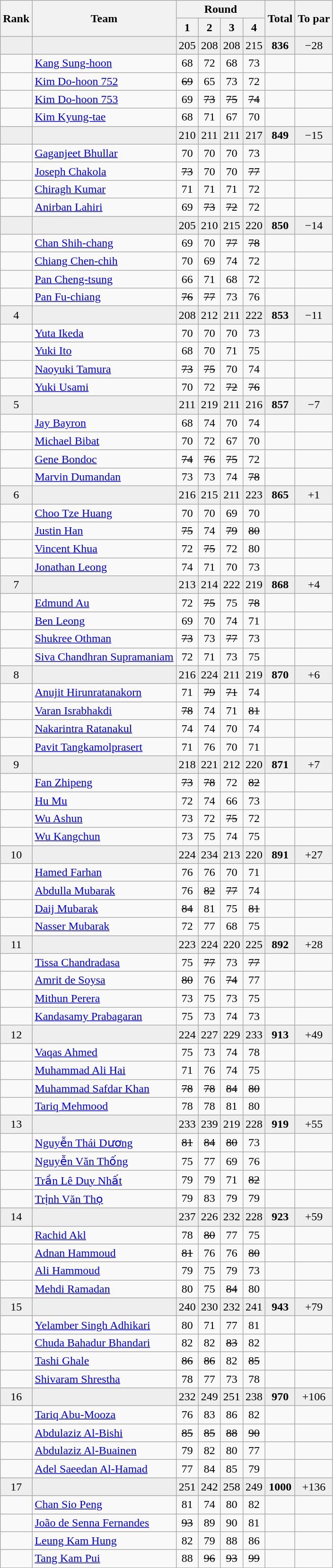<table class=wikitable style="text-align:center">
<tr>
<th rowspan="2">Rank</th>
<th rowspan="2">Team</th>
<th colspan="4">Round</th>
<th rowspan="2">Total</th>
<th rowspan="2">To par</th>
</tr>
<tr>
<th>1</th>
<th>2</th>
<th>3</th>
<th>4</th>
</tr>
<tr style="background:#eeeeee;">
<td></td>
<td align=left></td>
<td>205</td>
<td>208</td>
<td>208</td>
<td>215</td>
<td><strong>836</strong></td>
<td>−28</td>
</tr>
<tr>
<td></td>
<td align=left><a href='#'>Kang Sung-hoon</a></td>
<td>68</td>
<td>72</td>
<td>68</td>
<td>73</td>
<td></td>
<td></td>
</tr>
<tr>
<td></td>
<td align=left><a href='#'>Kim Do-hoon 752</a></td>
<td><s>69</s></td>
<td>65</td>
<td>73</td>
<td>72</td>
<td></td>
<td></td>
</tr>
<tr>
<td></td>
<td align=left><a href='#'>Kim Do-hoon 753</a></td>
<td>69</td>
<td><s>73</s></td>
<td><s>75</s></td>
<td><s>74</s></td>
<td></td>
<td></td>
</tr>
<tr>
<td></td>
<td align=left><a href='#'>Kim Kyung-tae</a></td>
<td>68</td>
<td>71</td>
<td>67</td>
<td>70</td>
<td></td>
<td></td>
</tr>
<tr style="background:#eeeeee;">
<td></td>
<td align=left></td>
<td>210</td>
<td>211</td>
<td>211</td>
<td>217</td>
<td><strong>849</strong></td>
<td>−15</td>
</tr>
<tr>
<td></td>
<td align=left><a href='#'>Gaganjeet Bhullar</a></td>
<td>70</td>
<td>70</td>
<td>70</td>
<td>73</td>
<td></td>
<td></td>
</tr>
<tr>
<td></td>
<td align=left><a href='#'>Joseph Chakola</a></td>
<td><s>73</s></td>
<td>70</td>
<td>70</td>
<td><s>77</s></td>
<td></td>
<td></td>
</tr>
<tr>
<td></td>
<td align=left><a href='#'>Chiragh Kumar</a></td>
<td>71</td>
<td>71</td>
<td>71</td>
<td>72</td>
<td></td>
<td></td>
</tr>
<tr>
<td></td>
<td align=left><a href='#'>Anirban Lahiri</a></td>
<td>69</td>
<td><s>73</s></td>
<td><s>72</s></td>
<td>72</td>
<td></td>
<td></td>
</tr>
<tr style="background:#eeeeee;">
<td></td>
<td align=left></td>
<td>205</td>
<td>210</td>
<td>215</td>
<td>220</td>
<td><strong>850</strong></td>
<td>−14</td>
</tr>
<tr>
<td></td>
<td align=left><a href='#'>Chan Shih-chang</a></td>
<td>69</td>
<td>70</td>
<td><s>77</s></td>
<td><s>78</s></td>
<td></td>
<td></td>
</tr>
<tr>
<td></td>
<td align=left><a href='#'>Chiang Chen-chih</a></td>
<td>70</td>
<td>69</td>
<td>74</td>
<td>72</td>
<td></td>
<td></td>
</tr>
<tr>
<td></td>
<td align=left><a href='#'>Pan Cheng-tsung</a></td>
<td>66</td>
<td>71</td>
<td>68</td>
<td>72</td>
<td></td>
<td></td>
</tr>
<tr>
<td></td>
<td align=left><a href='#'>Pan Fu-chiang</a></td>
<td><s>76</s></td>
<td><s>77</s></td>
<td>73</td>
<td>76</td>
<td></td>
<td></td>
</tr>
<tr style="background:#eeeeee;">
<td>4</td>
<td align=left></td>
<td>208</td>
<td>212</td>
<td>211</td>
<td>222</td>
<td><strong>853</strong></td>
<td>−11</td>
</tr>
<tr>
<td></td>
<td align=left><a href='#'>Yuta Ikeda</a></td>
<td>70</td>
<td>70</td>
<td>70</td>
<td>73</td>
<td></td>
<td></td>
</tr>
<tr>
<td></td>
<td align=left><a href='#'>Yuki Ito</a></td>
<td>68</td>
<td>70</td>
<td>71</td>
<td>75</td>
<td></td>
<td></td>
</tr>
<tr>
<td></td>
<td align=left><a href='#'>Naoyuki Tamura</a></td>
<td><s>73</s></td>
<td><s>75</s></td>
<td>70</td>
<td>74</td>
<td></td>
<td></td>
</tr>
<tr>
<td></td>
<td align=left><a href='#'>Yuki Usami</a></td>
<td>70</td>
<td>72</td>
<td><s>72</s></td>
<td><s>76</s></td>
<td></td>
<td></td>
</tr>
<tr style="background:#eeeeee;">
<td>5</td>
<td align=left></td>
<td>211</td>
<td>219</td>
<td>211</td>
<td>216</td>
<td><strong>857</strong></td>
<td>−7</td>
</tr>
<tr>
<td></td>
<td align=left><a href='#'>Jay Bayron</a></td>
<td>68</td>
<td>74</td>
<td>70</td>
<td>74</td>
<td></td>
<td></td>
</tr>
<tr>
<td></td>
<td align=left><a href='#'>Michael Bibat</a></td>
<td>70</td>
<td>72</td>
<td>67</td>
<td>70</td>
<td></td>
<td></td>
</tr>
<tr>
<td></td>
<td align=left><a href='#'>Gene Bondoc</a></td>
<td><s>74</s></td>
<td><s>76</s></td>
<td><s>75</s></td>
<td>72</td>
<td></td>
<td></td>
</tr>
<tr>
<td></td>
<td align=left><a href='#'>Marvin Dumandan</a></td>
<td>73</td>
<td>73</td>
<td>74</td>
<td><s>78</s></td>
<td></td>
<td></td>
</tr>
<tr style="background:#eeeeee;">
<td>6</td>
<td align=left></td>
<td>216</td>
<td>215</td>
<td>211</td>
<td>223</td>
<td><strong>865</strong></td>
<td>+1</td>
</tr>
<tr>
<td></td>
<td align=left><a href='#'>Choo Tze Huang</a></td>
<td>70</td>
<td>70</td>
<td>69</td>
<td>70</td>
<td></td>
<td></td>
</tr>
<tr>
<td></td>
<td align=left><a href='#'>Justin Han</a></td>
<td><s>75</s></td>
<td>74</td>
<td><s>79</s></td>
<td><s>80</s></td>
<td></td>
<td></td>
</tr>
<tr>
<td></td>
<td align=left><a href='#'>Vincent Khua</a></td>
<td>72</td>
<td><s>75</s></td>
<td>72</td>
<td>80</td>
<td></td>
<td></td>
</tr>
<tr>
<td></td>
<td align=left><a href='#'>Jonathan Leong</a></td>
<td>74</td>
<td>71</td>
<td>70</td>
<td>73</td>
<td></td>
<td></td>
</tr>
<tr style="background:#eeeeee;">
<td>7</td>
<td align=left></td>
<td>213</td>
<td>214</td>
<td>222</td>
<td>219</td>
<td><strong>868</strong></td>
<td>+4</td>
</tr>
<tr>
<td></td>
<td align=left><a href='#'>Edmund Au</a></td>
<td>72</td>
<td><s>75</s></td>
<td>75</td>
<td><s>78</s></td>
<td></td>
<td></td>
</tr>
<tr>
<td></td>
<td align=left><a href='#'>Ben Leong</a></td>
<td>69</td>
<td>70</td>
<td>74</td>
<td>71</td>
<td></td>
<td></td>
</tr>
<tr>
<td></td>
<td align=left><a href='#'>Shukree Othman</a></td>
<td><s>73</s></td>
<td>73</td>
<td><s>77</s></td>
<td>73</td>
<td></td>
<td></td>
</tr>
<tr>
<td></td>
<td align=left><a href='#'>Siva Chandhran Supramaniam</a></td>
<td>72</td>
<td>71</td>
<td>73</td>
<td>75</td>
<td></td>
<td></td>
</tr>
<tr style="background:#eeeeee;">
<td>8</td>
<td align=left></td>
<td>216</td>
<td>224</td>
<td>211</td>
<td>219</td>
<td><strong>870</strong></td>
<td>+6</td>
</tr>
<tr>
<td></td>
<td align=left><a href='#'>Anujit Hirunratanakorn</a></td>
<td>71</td>
<td><s>79</s></td>
<td><s>71</s></td>
<td>74</td>
<td></td>
<td></td>
</tr>
<tr>
<td></td>
<td align=left><a href='#'>Varan Israbhakdi</a></td>
<td><s>78</s></td>
<td>74</td>
<td>71</td>
<td><s>81</s></td>
<td></td>
<td></td>
</tr>
<tr>
<td></td>
<td align=left><a href='#'>Nakarintra Ratanakul</a></td>
<td>74</td>
<td>74</td>
<td>70</td>
<td>74</td>
<td></td>
<td></td>
</tr>
<tr>
<td></td>
<td align=left><a href='#'>Pavit Tangkamolprasert</a></td>
<td>71</td>
<td>76</td>
<td>70</td>
<td>71</td>
<td></td>
<td></td>
</tr>
<tr style="background:#eeeeee;">
<td>9</td>
<td align=left></td>
<td>218</td>
<td>221</td>
<td>212</td>
<td>220</td>
<td><strong>871</strong></td>
<td>+7</td>
</tr>
<tr>
<td></td>
<td align=left><a href='#'>Fan Zhipeng</a></td>
<td><s>73</s></td>
<td><s>78</s></td>
<td>72</td>
<td><s>82</s></td>
<td></td>
<td></td>
</tr>
<tr>
<td></td>
<td align=left><a href='#'>Hu Mu</a></td>
<td>72</td>
<td>74</td>
<td>66</td>
<td>73</td>
<td></td>
<td></td>
</tr>
<tr>
<td></td>
<td align=left><a href='#'>Wu Ashun</a></td>
<td>73</td>
<td>72</td>
<td><s>75</s></td>
<td>72</td>
<td></td>
<td></td>
</tr>
<tr>
<td></td>
<td align=left><a href='#'>Wu Kangchun</a></td>
<td>73</td>
<td>75</td>
<td>74</td>
<td>75</td>
<td></td>
<td></td>
</tr>
<tr style="background:#eeeeee;">
<td>10</td>
<td align=left></td>
<td>224</td>
<td>234</td>
<td>213</td>
<td>220</td>
<td><strong>891</strong></td>
<td>+27</td>
</tr>
<tr>
<td></td>
<td align=left><a href='#'>Hamed Farhan</a></td>
<td>76</td>
<td>76</td>
<td>70</td>
<td>71</td>
<td></td>
<td></td>
</tr>
<tr>
<td></td>
<td align=left><a href='#'>Abdulla Mubarak</a></td>
<td>76</td>
<td><s>82</s></td>
<td><s>77</s></td>
<td>74</td>
<td></td>
<td></td>
</tr>
<tr>
<td></td>
<td align=left><a href='#'>Daij Mubarak</a></td>
<td><s>84</s></td>
<td>81</td>
<td>75</td>
<td><s>81</s></td>
<td></td>
<td></td>
</tr>
<tr>
<td></td>
<td align=left><a href='#'>Nasser Mubarak</a></td>
<td>72</td>
<td>77</td>
<td>68</td>
<td>75</td>
<td></td>
<td></td>
</tr>
<tr style="background:#eeeeee;">
<td>11</td>
<td align=left></td>
<td>223</td>
<td>224</td>
<td>220</td>
<td>225</td>
<td><strong>892</strong></td>
<td>+28</td>
</tr>
<tr>
<td></td>
<td align=left><a href='#'>Tissa Chandradasa</a></td>
<td>75</td>
<td><s>77</s></td>
<td>73</td>
<td><s>77</s></td>
<td></td>
<td></td>
</tr>
<tr>
<td></td>
<td align=left><a href='#'>Amrit de Soysa</a></td>
<td><s>80</s></td>
<td>76</td>
<td><s>74</s></td>
<td>77</td>
<td></td>
<td></td>
</tr>
<tr>
<td></td>
<td align=left><a href='#'>Mithun Perera</a></td>
<td>73</td>
<td>75</td>
<td>73</td>
<td>75</td>
<td></td>
<td></td>
</tr>
<tr>
<td></td>
<td align=left><a href='#'>Kandasamy Prabagaran</a></td>
<td>75</td>
<td>73</td>
<td>74</td>
<td>73</td>
<td></td>
<td></td>
</tr>
<tr style="background:#eeeeee;">
<td>12</td>
<td align=left></td>
<td>224</td>
<td>227</td>
<td>229</td>
<td>233</td>
<td><strong>913</strong></td>
<td>+49</td>
</tr>
<tr>
<td></td>
<td align=left><a href='#'>Vaqas Ahmed</a></td>
<td>75</td>
<td>73</td>
<td>74</td>
<td>78</td>
<td></td>
<td></td>
</tr>
<tr>
<td></td>
<td align=left><a href='#'>Muhammad Ali Hai</a></td>
<td>71</td>
<td>76</td>
<td>74</td>
<td>75</td>
<td></td>
<td></td>
</tr>
<tr>
<td></td>
<td align=left><a href='#'>Muhammad Safdar Khan</a></td>
<td><s>78</s></td>
<td><s>78</s></td>
<td><s>84</s></td>
<td><s>80</s></td>
<td></td>
<td></td>
</tr>
<tr>
<td></td>
<td align=left><a href='#'>Tariq Mehmood</a></td>
<td>78</td>
<td>78</td>
<td>81</td>
<td>80</td>
<td></td>
<td></td>
</tr>
<tr style="background:#eeeeee;">
<td>13</td>
<td align=left></td>
<td>233</td>
<td>239</td>
<td>219</td>
<td>228</td>
<td><strong>919</strong></td>
<td>+55</td>
</tr>
<tr>
<td></td>
<td align=left><a href='#'>Nguyễn Thái Dương</a></td>
<td><s>81</s></td>
<td><s>84</s></td>
<td><s>80</s></td>
<td>73</td>
<td></td>
<td></td>
</tr>
<tr>
<td></td>
<td align=left><a href='#'>Nguyễn Văn Thống</a></td>
<td>75</td>
<td>77</td>
<td>69</td>
<td>76</td>
<td></td>
<td></td>
</tr>
<tr>
<td></td>
<td align=left><a href='#'>Trần Lê Duy Nhất</a></td>
<td>79</td>
<td>79</td>
<td>71</td>
<td><s>82</s></td>
<td></td>
<td></td>
</tr>
<tr>
<td></td>
<td align=left><a href='#'>Trịnh Văn Thọ</a></td>
<td>79</td>
<td>83</td>
<td>79</td>
<td>79</td>
<td></td>
<td></td>
</tr>
<tr style="background:#eeeeee;">
<td>14</td>
<td align=left></td>
<td>237</td>
<td>226</td>
<td>232</td>
<td>228</td>
<td><strong>923</strong></td>
<td>+59</td>
</tr>
<tr>
<td></td>
<td align=left><a href='#'>Rachid Akl</a></td>
<td>78</td>
<td><s>80</s></td>
<td>77</td>
<td>75</td>
<td></td>
<td></td>
</tr>
<tr>
<td></td>
<td align=left><a href='#'>Adnan Hammoud</a></td>
<td><s>81</s></td>
<td>76</td>
<td>76</td>
<td><s>80</s></td>
<td></td>
<td></td>
</tr>
<tr>
<td></td>
<td align=left><a href='#'>Ali Hammoud</a></td>
<td>79</td>
<td>75</td>
<td>79</td>
<td>73</td>
<td></td>
<td></td>
</tr>
<tr>
<td></td>
<td align=left><a href='#'>Mehdi Ramadan</a></td>
<td>80</td>
<td>75</td>
<td><s>84</s></td>
<td>80</td>
<td></td>
<td></td>
</tr>
<tr style="background:#eeeeee;">
<td>15</td>
<td align=left></td>
<td>240</td>
<td>230</td>
<td>232</td>
<td>241</td>
<td><strong>943</strong></td>
<td>+79</td>
</tr>
<tr>
<td></td>
<td align=left><a href='#'>Yelamber Singh Adhikari</a></td>
<td>80</td>
<td>71</td>
<td>77</td>
<td>81</td>
<td></td>
<td></td>
</tr>
<tr>
<td></td>
<td align=left><a href='#'>Chuda Bahadur Bhandari</a></td>
<td>82</td>
<td>82</td>
<td><s>83</s></td>
<td>82</td>
<td></td>
<td></td>
</tr>
<tr>
<td></td>
<td align=left><a href='#'>Tashi Ghale</a></td>
<td><s>86</s></td>
<td><s>86</s></td>
<td>82</td>
<td><s>85</s></td>
<td></td>
<td></td>
</tr>
<tr>
<td></td>
<td align=left><a href='#'>Shivaram Shrestha</a></td>
<td>78</td>
<td>77</td>
<td>73</td>
<td>78</td>
<td></td>
<td></td>
</tr>
<tr style="background:#eeeeee;">
<td>16</td>
<td align=left></td>
<td>232</td>
<td>249</td>
<td>251</td>
<td>238</td>
<td><strong>970</strong></td>
<td>+106</td>
</tr>
<tr>
<td></td>
<td align=left><a href='#'>Tariq Abu-Mooza</a></td>
<td>76</td>
<td>83</td>
<td>86</td>
<td>82</td>
<td></td>
<td></td>
</tr>
<tr>
<td></td>
<td align=left><a href='#'>Abdulaziz Al-Bishi</a></td>
<td><s>85</s></td>
<td><s>85</s></td>
<td><s>88</s></td>
<td><s>90</s></td>
<td></td>
<td></td>
</tr>
<tr>
<td></td>
<td align=left><a href='#'>Abdulaziz Al-Buainen</a></td>
<td>79</td>
<td>82</td>
<td>80</td>
<td>77</td>
<td></td>
<td></td>
</tr>
<tr>
<td></td>
<td align=left><a href='#'>Adel Saeedan Al-Hamad</a></td>
<td>77</td>
<td>84</td>
<td>85</td>
<td>79</td>
<td></td>
<td></td>
</tr>
<tr style="background:#eeeeee;">
<td>17</td>
<td align=left></td>
<td>251</td>
<td>242</td>
<td>258</td>
<td>249</td>
<td><strong>1000</strong></td>
<td>+136</td>
</tr>
<tr>
<td></td>
<td align=left><a href='#'>Chan Sio Peng</a></td>
<td>81</td>
<td>74</td>
<td>80</td>
<td>82</td>
<td></td>
<td></td>
</tr>
<tr>
<td></td>
<td align=left><a href='#'>João de Senna Fernandes</a></td>
<td><s>93</s></td>
<td>89</td>
<td>90</td>
<td>81</td>
<td></td>
<td></td>
</tr>
<tr>
<td></td>
<td align=left><a href='#'>Leung Kam Hung</a></td>
<td>82</td>
<td>79</td>
<td>88</td>
<td>86</td>
<td></td>
<td></td>
</tr>
<tr>
<td></td>
<td align=left><a href='#'>Tang Kam Pui</a></td>
<td>88</td>
<td><s>96</s></td>
<td><s>93</s></td>
<td><s>99</s></td>
<td></td>
<td></td>
</tr>
</table>
